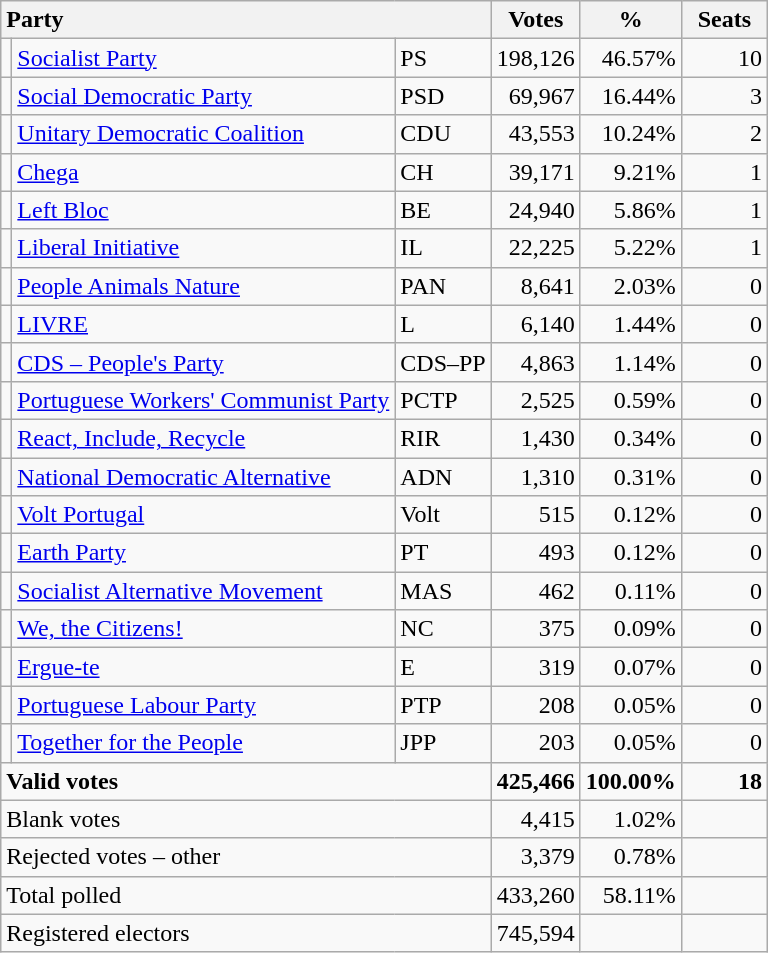<table class="wikitable" border="1" style="text-align:right;">
<tr>
<th style="text-align:left;" colspan=3>Party</th>
<th align=center width="50">Votes</th>
<th align=center width="50">%</th>
<th align=center width="50">Seats</th>
</tr>
<tr>
<td></td>
<td align=left><a href='#'>Socialist Party</a></td>
<td align=left>PS</td>
<td>198,126</td>
<td>46.57%</td>
<td>10</td>
</tr>
<tr>
<td></td>
<td align=left><a href='#'>Social Democratic Party</a></td>
<td align=left>PSD</td>
<td>69,967</td>
<td>16.44%</td>
<td>3</td>
</tr>
<tr>
<td></td>
<td align=left style="white-space: nowrap;"><a href='#'>Unitary Democratic Coalition</a></td>
<td align=left>CDU</td>
<td>43,553</td>
<td>10.24%</td>
<td>2</td>
</tr>
<tr>
<td></td>
<td align=left><a href='#'>Chega</a></td>
<td align=left>CH</td>
<td>39,171</td>
<td>9.21%</td>
<td>1</td>
</tr>
<tr>
<td></td>
<td align=left><a href='#'>Left Bloc</a></td>
<td align=left>BE</td>
<td>24,940</td>
<td>5.86%</td>
<td>1</td>
</tr>
<tr>
<td></td>
<td align=left><a href='#'>Liberal Initiative</a></td>
<td align=left>IL</td>
<td>22,225</td>
<td>5.22%</td>
<td>1</td>
</tr>
<tr>
<td></td>
<td align=left><a href='#'>People Animals Nature</a></td>
<td align=left>PAN</td>
<td>8,641</td>
<td>2.03%</td>
<td>0</td>
</tr>
<tr>
<td></td>
<td align=left><a href='#'>LIVRE</a></td>
<td align=left>L</td>
<td>6,140</td>
<td>1.44%</td>
<td>0</td>
</tr>
<tr>
<td></td>
<td align=left><a href='#'>CDS – People's Party</a></td>
<td align=left style="white-space: nowrap;">CDS–PP</td>
<td>4,863</td>
<td>1.14%</td>
<td>0</td>
</tr>
<tr>
<td></td>
<td align=left><a href='#'>Portuguese Workers' Communist Party</a></td>
<td align=left>PCTP</td>
<td>2,525</td>
<td>0.59%</td>
<td>0</td>
</tr>
<tr>
<td></td>
<td align=left><a href='#'>React, Include, Recycle</a></td>
<td align=left>RIR</td>
<td>1,430</td>
<td>0.34%</td>
<td>0</td>
</tr>
<tr>
<td></td>
<td align=left><a href='#'>National Democratic Alternative</a></td>
<td align=left>ADN</td>
<td>1,310</td>
<td>0.31%</td>
<td>0</td>
</tr>
<tr>
<td></td>
<td align=left><a href='#'>Volt Portugal</a></td>
<td align=left>Volt</td>
<td>515</td>
<td>0.12%</td>
<td>0</td>
</tr>
<tr>
<td></td>
<td align=left><a href='#'>Earth Party</a></td>
<td align=left>PT</td>
<td>493</td>
<td>0.12%</td>
<td>0</td>
</tr>
<tr>
<td></td>
<td align=left><a href='#'>Socialist Alternative Movement</a></td>
<td align=left>MAS</td>
<td>462</td>
<td>0.11%</td>
<td>0</td>
</tr>
<tr>
<td></td>
<td align=left><a href='#'>We, the Citizens!</a></td>
<td align=left>NC</td>
<td>375</td>
<td>0.09%</td>
<td>0</td>
</tr>
<tr>
<td></td>
<td align=left><a href='#'>Ergue-te</a></td>
<td align=left>E</td>
<td>319</td>
<td>0.07%</td>
<td>0</td>
</tr>
<tr>
<td></td>
<td align=left><a href='#'>Portuguese Labour Party</a></td>
<td align=left>PTP</td>
<td>208</td>
<td>0.05%</td>
<td>0</td>
</tr>
<tr>
<td></td>
<td align=left><a href='#'>Together for the People</a></td>
<td align=left>JPP</td>
<td>203</td>
<td>0.05%</td>
<td>0</td>
</tr>
<tr style="font-weight:bold">
<td align=left colspan=3>Valid votes</td>
<td>425,466</td>
<td>100.00%</td>
<td>18</td>
</tr>
<tr>
<td align=left colspan=3>Blank votes</td>
<td>4,415</td>
<td>1.02%</td>
<td></td>
</tr>
<tr>
<td align=left colspan=3>Rejected votes – other</td>
<td>3,379</td>
<td>0.78%</td>
<td></td>
</tr>
<tr>
<td align=left colspan=3>Total polled</td>
<td>433,260</td>
<td>58.11%</td>
<td></td>
</tr>
<tr>
<td align=left colspan=3>Registered electors</td>
<td>745,594</td>
<td></td>
<td></td>
</tr>
</table>
